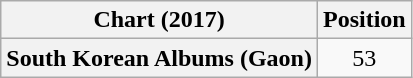<table class="wikitable plainrowheaders" style="text-align:center">
<tr>
<th>Chart (2017)</th>
<th>Position</th>
</tr>
<tr>
<th scope="row">South Korean Albums (Gaon)</th>
<td>53</td>
</tr>
</table>
